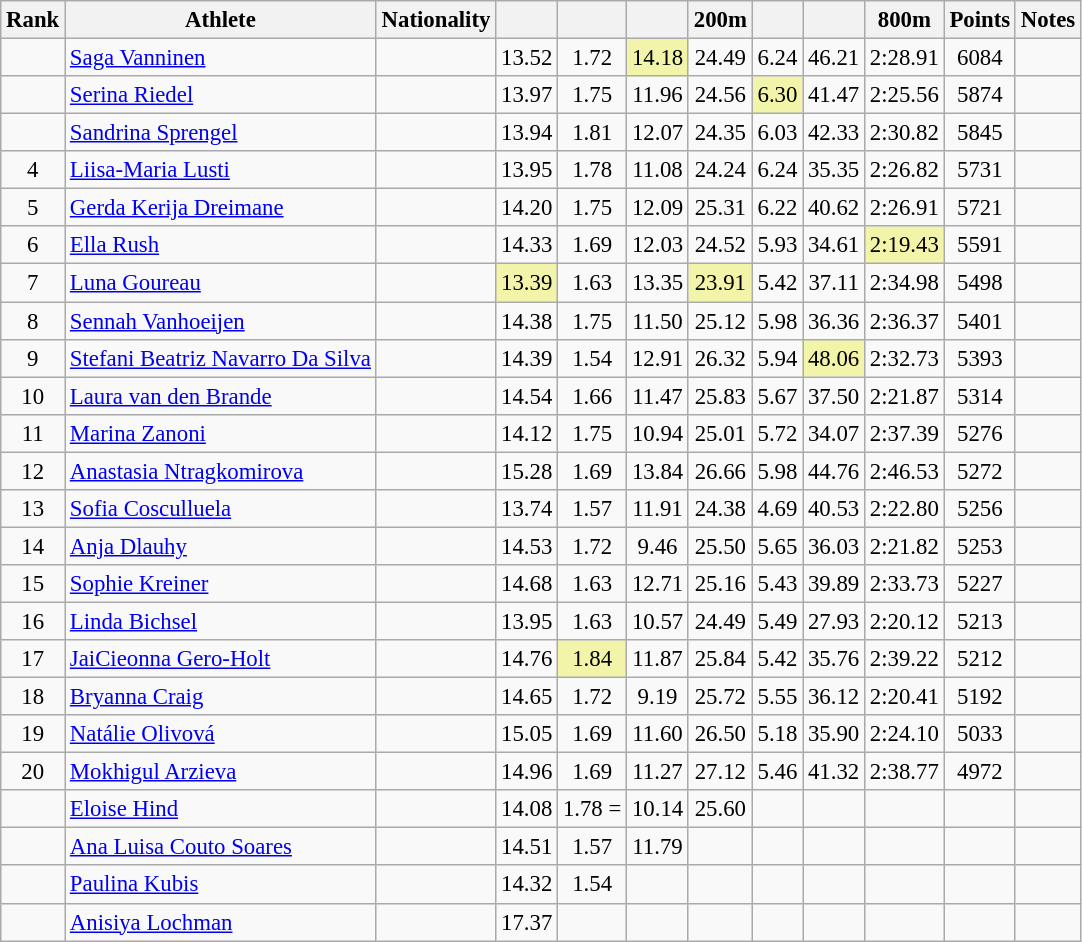<table class="wikitable sortable" style=" text-align:center; font-size:95%;">
<tr>
<th>Rank</th>
<th>Athlete</th>
<th>Nationality</th>
<th></th>
<th></th>
<th></th>
<th>200m</th>
<th></th>
<th></th>
<th>800m</th>
<th>Points</th>
<th>Notes</th>
</tr>
<tr>
<td></td>
<td align=left><a href='#'>Saga Vanninen</a></td>
<td align=left></td>
<td>13.52 </td>
<td>1.72</td>
<td bgcolor=#F2F5A9>14.18</td>
<td>24.49 </td>
<td>6.24</td>
<td>46.21</td>
<td>2:28.91</td>
<td>6084</td>
<td></td>
</tr>
<tr>
<td></td>
<td align=left><a href='#'>Serina Riedel</a></td>
<td align=left></td>
<td>13.97</td>
<td>1.75 </td>
<td>11.96</td>
<td>24.56 </td>
<td bgcolor=#F2F5A9>6.30 </td>
<td>41.47 </td>
<td>2:25.56</td>
<td>5874</td>
<td></td>
</tr>
<tr>
<td></td>
<td align=left><a href='#'>Sandrina Sprengel</a></td>
<td align=left></td>
<td>13.94 </td>
<td>1.81 </td>
<td>12.07</td>
<td>24.35 </td>
<td>6.03</td>
<td>42.33</td>
<td>2:30.82</td>
<td>5845</td>
<td></td>
</tr>
<tr>
<td>4</td>
<td align=left><a href='#'>Liisa-Maria Lusti</a></td>
<td align=left></td>
<td>13.95</td>
<td>1.78</td>
<td>11.08 </td>
<td>24.24</td>
<td>6.24</td>
<td>35.35</td>
<td>2:26.82</td>
<td>5731</td>
<td></td>
</tr>
<tr>
<td>5</td>
<td align=left><a href='#'>Gerda Kerija Dreimane</a></td>
<td align=left></td>
<td>14.20 </td>
<td>1.75 </td>
<td>12.09</td>
<td>25.31 </td>
<td>6.22</td>
<td>40.62</td>
<td>2:26.91</td>
<td>5721</td>
<td></td>
</tr>
<tr>
<td>6</td>
<td align=left><a href='#'>Ella Rush</a></td>
<td align=left></td>
<td>14.33 </td>
<td>1.69</td>
<td>12.03</td>
<td>24.52 </td>
<td>5.93</td>
<td>34.61 </td>
<td bgcolor=#F2F5A9>2:19.43</td>
<td>5591</td>
<td></td>
</tr>
<tr>
<td>7</td>
<td align=left><a href='#'>Luna Goureau</a></td>
<td align=left></td>
<td bgcolor=#F2F5A9>13.39 </td>
<td>1.63 </td>
<td>13.35 </td>
<td bgcolor=#F2F5A9>23.91  </td>
<td>5.42</td>
<td>37.11 </td>
<td>2:34.98</td>
<td>5498</td>
<td></td>
</tr>
<tr>
<td>8</td>
<td align=left><a href='#'>Sennah Vanhoeijen</a></td>
<td align=left></td>
<td>14.38</td>
<td>1.75 </td>
<td>11.50 </td>
<td>25.12</td>
<td>5.98</td>
<td>36.36 </td>
<td>2:36.37</td>
<td>5401</td>
<td></td>
</tr>
<tr>
<td>9</td>
<td align=left><a href='#'>Stefani Beatriz Navarro Da Silva</a></td>
<td align=left></td>
<td>14.39</td>
<td>1.54 </td>
<td>12.91 </td>
<td>26.32 </td>
<td>5.94 </td>
<td bgcolor=#F2F5A9>48.06</td>
<td>2:32.73</td>
<td>5393</td>
<td></td>
</tr>
<tr>
<td>10</td>
<td align=left><a href='#'>Laura van den Brande</a></td>
<td align=left></td>
<td>14.54</td>
<td>1.66</td>
<td>11.47</td>
<td>25.83</td>
<td>5.67 </td>
<td>37.50 </td>
<td>2:21.87 </td>
<td>5314</td>
<td></td>
</tr>
<tr>
<td>11</td>
<td align=left><a href='#'>Marina Zanoni</a></td>
<td align=left></td>
<td>14.12</td>
<td>1.75 </td>
<td>10.94</td>
<td>25.01</td>
<td>5.72</td>
<td>34.07 </td>
<td>2:37.39</td>
<td>5276</td>
<td></td>
</tr>
<tr>
<td>12</td>
<td align=left><a href='#'>Anastasia Ntragkomirova</a></td>
<td align=left></td>
<td>15.28</td>
<td>1.69 </td>
<td>13.84</td>
<td>26.66 </td>
<td>5.98 </td>
<td>44.76</td>
<td>2:46.53</td>
<td>5272</td>
<td></td>
</tr>
<tr>
<td>13</td>
<td align=left><a href='#'>Sofia Cosculluela</a></td>
<td align=left></td>
<td>13.74 </td>
<td>1.57</td>
<td>11.91</td>
<td>24.38 </td>
<td>4.69</td>
<td>40.53 </td>
<td>2:22.80 </td>
<td>5256</td>
<td></td>
</tr>
<tr>
<td>14</td>
<td align=left><a href='#'>Anja Dlauhy</a></td>
<td align=left></td>
<td>14.53</td>
<td>1.72</td>
<td>9.46</td>
<td>25.50</td>
<td>5.65</td>
<td>36.03 </td>
<td>2:21.82</td>
<td>5253</td>
<td></td>
</tr>
<tr>
<td>15</td>
<td align=left><a href='#'>Sophie Kreiner</a></td>
<td align=left></td>
<td>14.68 </td>
<td>1.63</td>
<td>12.71</td>
<td>25.16 </td>
<td>5.43 </td>
<td>39.89 </td>
<td>2:33.73</td>
<td>5227</td>
<td></td>
</tr>
<tr>
<td>16</td>
<td align=left><a href='#'>Linda Bichsel</a></td>
<td align=left></td>
<td>13.95</td>
<td>1.63</td>
<td>10.57</td>
<td>24.49</td>
<td>5.49</td>
<td>27.93</td>
<td>2:20.12</td>
<td>5213</td>
<td></td>
</tr>
<tr>
<td>17</td>
<td align=left><a href='#'>JaiCieonna Gero-Holt</a></td>
<td align=left></td>
<td>14.76</td>
<td bgcolor=#F2F5A9>1.84 </td>
<td>11.87</td>
<td>25.84</td>
<td>5.42</td>
<td>35.76</td>
<td>2:39.22</td>
<td>5212</td>
<td></td>
</tr>
<tr>
<td>18</td>
<td align=left><a href='#'>Bryanna Craig</a></td>
<td align=left></td>
<td>14.65</td>
<td>1.72</td>
<td>9.19</td>
<td>25.72</td>
<td>5.55</td>
<td>36.12 </td>
<td>2:20.41</td>
<td>5192</td>
<td></td>
</tr>
<tr>
<td>19</td>
<td align=left><a href='#'>Natálie Olivová</a></td>
<td align=left></td>
<td>15.05</td>
<td>1.69</td>
<td>11.60</td>
<td>26.50</td>
<td>5.18</td>
<td>35.90</td>
<td>2:24.10</td>
<td>5033</td>
<td></td>
</tr>
<tr>
<td>20</td>
<td align=left><a href='#'>Mokhigul Arzieva</a></td>
<td align=left></td>
<td>14.96</td>
<td>1.69</td>
<td>11.27</td>
<td>27.12</td>
<td>5.46</td>
<td>41.32</td>
<td>2:38.77 </td>
<td>4972</td>
<td></td>
</tr>
<tr>
<td></td>
<td align=left><a href='#'>Eloise Hind</a></td>
<td align=left></td>
<td>14.08 </td>
<td>1.78 =</td>
<td>10.14</td>
<td>25.60 </td>
<td></td>
<td></td>
<td></td>
<td></td>
<td></td>
</tr>
<tr>
<td></td>
<td align=left><a href='#'>Ana Luisa Couto Soares</a></td>
<td align=left></td>
<td>14.51</td>
<td>1.57</td>
<td>11.79</td>
<td></td>
<td></td>
<td></td>
<td></td>
<td></td>
<td></td>
</tr>
<tr>
<td></td>
<td align=left><a href='#'>Paulina Kubis</a></td>
<td align=left></td>
<td>14.32 </td>
<td>1.54</td>
<td></td>
<td></td>
<td></td>
<td></td>
<td></td>
<td></td>
<td></td>
</tr>
<tr>
<td></td>
<td align=left><a href='#'>Anisiya Lochman</a></td>
<td align=left></td>
<td>17.37</td>
<td></td>
<td></td>
<td></td>
<td></td>
<td></td>
<td></td>
<td></td>
<td></td>
</tr>
</table>
